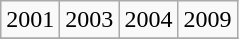<table class="wikitable">
<tr>
<td>2001</td>
<td>2003</td>
<td>2004</td>
<td>2009</td>
</tr>
<tr>
</tr>
</table>
